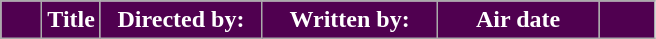<table class=wikitable style="background:#FFFFFF">
<tr style="color:#FFFFFF">
<th style="background:#500050; width:20px"></th>
<th style="background:#500050">Title</th>
<th style="background:#500050; width:100px">Directed by:</th>
<th style="background:#500050; width:110px">Written by:</th>
<th style="background:#500050; width:100px">Air date</th>
<th style="background:#500050; width:30px"><br>




</th>
</tr>
</table>
